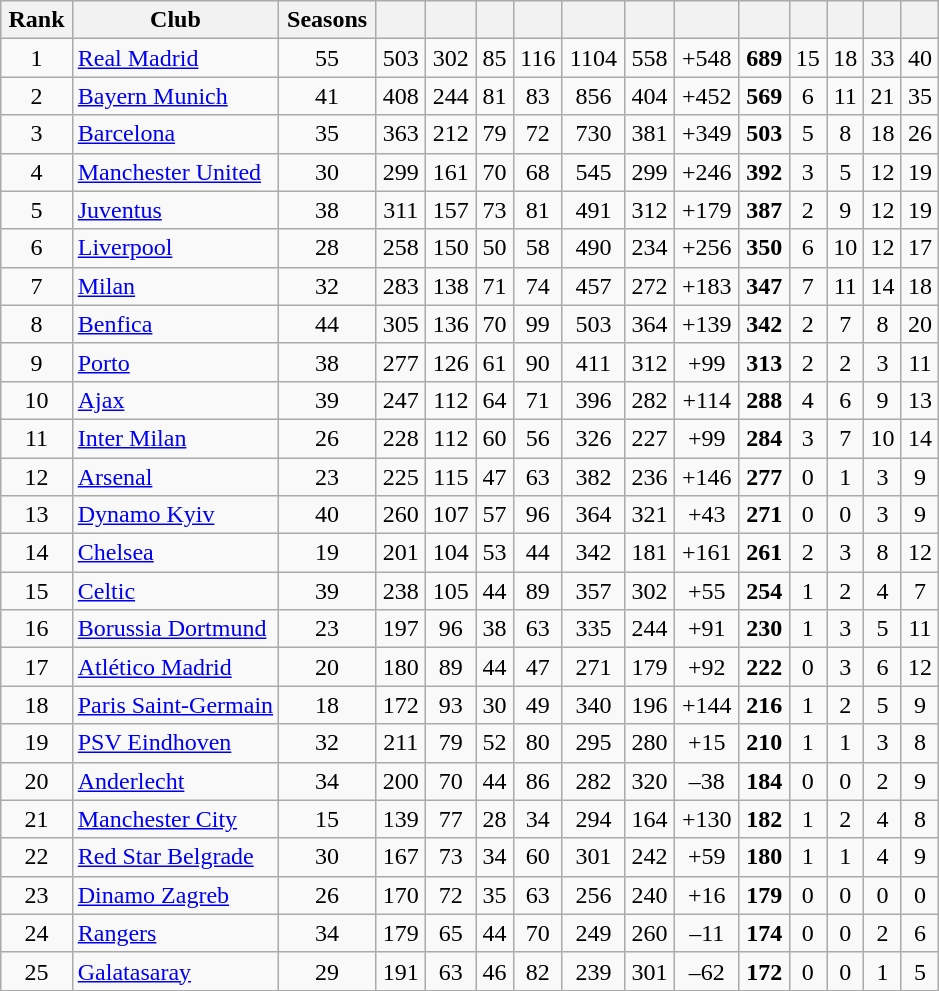<table class="wikitable sortable" style="text-align:center">
<tr>
<th>Rank</th>
<th width=22%>Club</th>
<th>Seasons</th>
<th></th>
<th></th>
<th></th>
<th></th>
<th></th>
<th></th>
<th></th>
<th></th>
<th></th>
<th></th>
<th></th>
<th></th>
</tr>
<tr>
<td>1</td>
<td align=left> <a href='#'>Real Madrid</a></td>
<td>55</td>
<td>503</td>
<td>302</td>
<td>85</td>
<td>116</td>
<td>1104</td>
<td>558</td>
<td>+548</td>
<td><strong>689</strong></td>
<td>15</td>
<td>18</td>
<td>33</td>
<td>40</td>
</tr>
<tr>
<td>2</td>
<td align=left> <a href='#'>Bayern Munich</a></td>
<td>41</td>
<td>408</td>
<td>244</td>
<td>81</td>
<td>83</td>
<td>856</td>
<td>404</td>
<td>+452</td>
<td><strong>569</strong></td>
<td>6</td>
<td>11</td>
<td>21</td>
<td>35</td>
</tr>
<tr>
<td>3</td>
<td align=left> <a href='#'>Barcelona</a></td>
<td>35</td>
<td>363</td>
<td>212</td>
<td>79</td>
<td>72</td>
<td>730</td>
<td>381</td>
<td>+349</td>
<td><strong>503</strong></td>
<td>5</td>
<td>8</td>
<td>18</td>
<td>26</td>
</tr>
<tr>
<td>4</td>
<td align=left> <a href='#'>Manchester United</a></td>
<td>30</td>
<td>299</td>
<td>161</td>
<td>70</td>
<td>68</td>
<td>545</td>
<td>299</td>
<td>+246</td>
<td><strong>392</strong></td>
<td>3</td>
<td>5</td>
<td>12</td>
<td>19</td>
</tr>
<tr>
<td>5</td>
<td align=left> <a href='#'>Juventus</a></td>
<td>38</td>
<td>311</td>
<td>157</td>
<td>73</td>
<td>81</td>
<td>491</td>
<td>312</td>
<td>+179</td>
<td><strong>387</strong></td>
<td>2</td>
<td>9</td>
<td>12</td>
<td>19</td>
</tr>
<tr>
<td>6</td>
<td align=left> <a href='#'>Liverpool</a></td>
<td>28</td>
<td>258</td>
<td>150</td>
<td>50</td>
<td>58</td>
<td>490</td>
<td>234</td>
<td>+256</td>
<td><strong>350</strong></td>
<td>6</td>
<td>10</td>
<td>12</td>
<td>17</td>
</tr>
<tr>
<td>7</td>
<td align=left> <a href='#'>Milan</a></td>
<td>32</td>
<td>283</td>
<td>138</td>
<td>71</td>
<td>74</td>
<td>457</td>
<td>272</td>
<td>+183</td>
<td><strong>347</strong></td>
<td>7</td>
<td>11</td>
<td>14</td>
<td>18</td>
</tr>
<tr>
<td>8</td>
<td align=left> <a href='#'>Benfica</a></td>
<td>44</td>
<td>305</td>
<td>136</td>
<td>70</td>
<td>99</td>
<td>503</td>
<td>364</td>
<td>+139</td>
<td><strong>342</strong></td>
<td>2</td>
<td>7</td>
<td>8</td>
<td>20</td>
</tr>
<tr>
<td>9</td>
<td align=left> <a href='#'>Porto</a></td>
<td>38</td>
<td>277</td>
<td>126</td>
<td>61</td>
<td>90</td>
<td>411</td>
<td>312</td>
<td>+99</td>
<td><strong>313</strong></td>
<td>2</td>
<td>2</td>
<td>3</td>
<td>11</td>
</tr>
<tr>
<td>10</td>
<td align=left> <a href='#'>Ajax</a></td>
<td>39</td>
<td>247</td>
<td>112</td>
<td>64</td>
<td>71</td>
<td>396</td>
<td>282</td>
<td>+114</td>
<td><strong>288</strong></td>
<td>4</td>
<td>6</td>
<td>9</td>
<td>13</td>
</tr>
<tr>
<td>11</td>
<td align=left> <a href='#'>Inter Milan</a></td>
<td>26</td>
<td>228</td>
<td>112</td>
<td>60</td>
<td>56</td>
<td>326</td>
<td>227</td>
<td>+99</td>
<td><strong>284</strong></td>
<td>3</td>
<td>7</td>
<td>10</td>
<td>14</td>
</tr>
<tr>
<td>12</td>
<td align=left> <a href='#'>Arsenal</a></td>
<td>23</td>
<td>225</td>
<td>115</td>
<td>47</td>
<td>63</td>
<td>382</td>
<td>236</td>
<td>+146</td>
<td><strong>277</strong></td>
<td>0</td>
<td>1</td>
<td>3</td>
<td>9</td>
</tr>
<tr>
<td>13</td>
<td align=left> <a href='#'>Dynamo Kyiv</a></td>
<td>40</td>
<td>260</td>
<td>107</td>
<td>57</td>
<td>96</td>
<td>364</td>
<td>321</td>
<td>+43</td>
<td><strong>271</strong></td>
<td>0</td>
<td>0</td>
<td>3</td>
<td>9</td>
</tr>
<tr>
<td>14</td>
<td align=left> <a href='#'>Chelsea</a></td>
<td>19</td>
<td>201</td>
<td>104</td>
<td>53</td>
<td>44</td>
<td>342</td>
<td>181</td>
<td>+161</td>
<td><strong>261</strong></td>
<td>2</td>
<td>3</td>
<td>8</td>
<td>12</td>
</tr>
<tr>
<td>15</td>
<td align=left> <a href='#'>Celtic</a></td>
<td>39</td>
<td>238</td>
<td>105</td>
<td>44</td>
<td>89</td>
<td>357</td>
<td>302</td>
<td>+55</td>
<td><strong>254</strong></td>
<td>1</td>
<td>2</td>
<td>4</td>
<td>7</td>
</tr>
<tr>
<td>16</td>
<td align=left> <a href='#'>Borussia Dortmund</a></td>
<td>23</td>
<td>197</td>
<td>96</td>
<td>38</td>
<td>63</td>
<td>335</td>
<td>244</td>
<td>+91</td>
<td><strong>230</strong></td>
<td>1</td>
<td>3</td>
<td>5</td>
<td>11</td>
</tr>
<tr>
<td>17</td>
<td align=left> <a href='#'>Atlético Madrid</a></td>
<td>20</td>
<td>180</td>
<td>89</td>
<td>44</td>
<td>47</td>
<td>271</td>
<td>179</td>
<td>+92</td>
<td><strong>222</strong></td>
<td>0</td>
<td>3</td>
<td>6</td>
<td>12</td>
</tr>
<tr>
<td>18</td>
<td align=left> <a href='#'>Paris Saint-Germain</a></td>
<td>18</td>
<td>172</td>
<td>93</td>
<td>30</td>
<td>49</td>
<td>340</td>
<td>196</td>
<td>+144</td>
<td><strong>216</strong></td>
<td>1</td>
<td>2</td>
<td>5</td>
<td>9</td>
</tr>
<tr>
<td>19</td>
<td align=left> <a href='#'>PSV Eindhoven</a></td>
<td>32</td>
<td>211</td>
<td>79</td>
<td>52</td>
<td>80</td>
<td>295</td>
<td>280</td>
<td>+15</td>
<td><strong>210</strong></td>
<td>1</td>
<td>1</td>
<td>3</td>
<td>8</td>
</tr>
<tr>
<td>20</td>
<td align=left> <a href='#'>Anderlecht</a></td>
<td>34</td>
<td>200</td>
<td>70</td>
<td>44</td>
<td>86</td>
<td>282</td>
<td>320</td>
<td>–38</td>
<td><strong>184</strong></td>
<td>0</td>
<td>0</td>
<td>2</td>
<td>9</td>
</tr>
<tr>
<td>21</td>
<td align=left> <a href='#'>Manchester City</a></td>
<td>15</td>
<td>139</td>
<td>77</td>
<td>28</td>
<td>34</td>
<td>294</td>
<td>164</td>
<td>+130</td>
<td><strong>182</strong></td>
<td>1</td>
<td>2</td>
<td>4</td>
<td>8</td>
</tr>
<tr>
<td>22</td>
<td align=left> <a href='#'>Red Star Belgrade</a></td>
<td>30</td>
<td>167</td>
<td>73</td>
<td>34</td>
<td>60</td>
<td>301</td>
<td>242</td>
<td>+59</td>
<td><strong>180</strong></td>
<td>1</td>
<td>1</td>
<td>4</td>
<td>9</td>
</tr>
<tr>
<td>23</td>
<td align=left> <a href='#'>Dinamo Zagreb</a></td>
<td>26</td>
<td>170</td>
<td>72</td>
<td>35</td>
<td>63</td>
<td>256</td>
<td>240</td>
<td>+16</td>
<td><strong>179</strong></td>
<td>0</td>
<td>0</td>
<td>0</td>
<td>0</td>
</tr>
<tr>
<td>24</td>
<td align=left> <a href='#'>Rangers</a></td>
<td>34</td>
<td>179</td>
<td>65</td>
<td>44</td>
<td>70</td>
<td>249</td>
<td>260</td>
<td>–11</td>
<td><strong>174</strong></td>
<td>0</td>
<td>0</td>
<td>2</td>
<td>6</td>
</tr>
<tr>
<td>25</td>
<td align=left> <a href='#'>Galatasaray</a></td>
<td>29</td>
<td>191</td>
<td>63</td>
<td>46</td>
<td>82</td>
<td>239</td>
<td>301</td>
<td>–62</td>
<td><strong>172</strong></td>
<td>0</td>
<td>0</td>
<td>1</td>
<td>5</td>
</tr>
</table>
